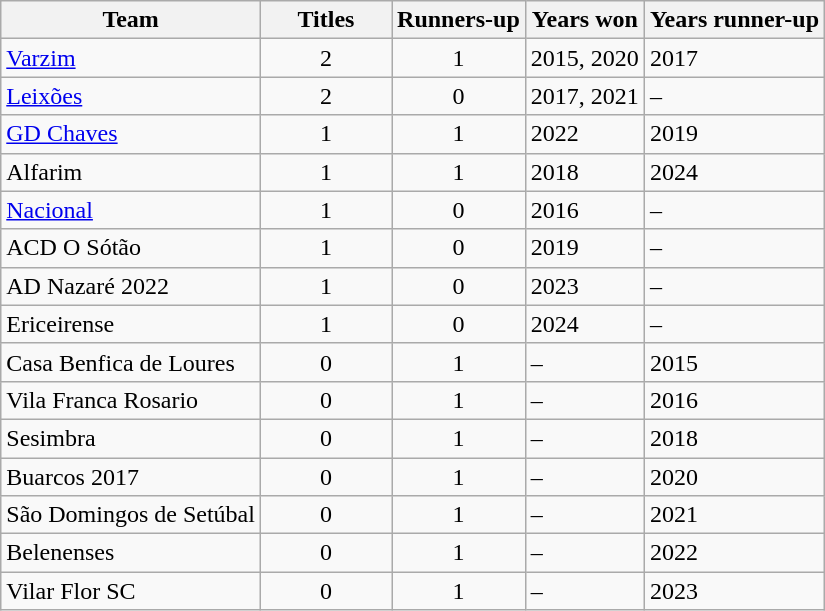<table class="wikitable sortable">
<tr>
<th>Team</th>
<th width="80">Titles</th>
<th>Runners-up</th>
<th>Years won</th>
<th>Years runner-up</th>
</tr>
<tr>
<td><a href='#'>Varzim</a></td>
<td align="center">2</td>
<td align="center">1</td>
<td>2015, 2020</td>
<td>2017</td>
</tr>
<tr>
<td><a href='#'>Leixões</a></td>
<td align="center">2</td>
<td align="center">0</td>
<td>2017, 2021</td>
<td>–</td>
</tr>
<tr>
<td><a href='#'>GD Chaves</a></td>
<td align="center">1</td>
<td align="center">1</td>
<td>2022</td>
<td>2019</td>
</tr>
<tr>
<td>Alfarim</td>
<td align="center">1</td>
<td align="center">1</td>
<td>2018</td>
<td>2024</td>
</tr>
<tr>
<td><a href='#'>Nacional</a></td>
<td align="center">1</td>
<td align="center">0</td>
<td>2016</td>
<td>–</td>
</tr>
<tr>
<td>ACD O Sótão</td>
<td align="center">1</td>
<td align="center">0</td>
<td>2019</td>
<td>–</td>
</tr>
<tr>
<td>AD Nazaré 2022</td>
<td align="center">1</td>
<td align="center">0</td>
<td>2023</td>
<td>–</td>
</tr>
<tr>
<td>Ericeirense</td>
<td align="center">1</td>
<td align="center">0</td>
<td>2024</td>
<td>–</td>
</tr>
<tr>
<td>Casa Benfica de Loures</td>
<td align="center">0</td>
<td align="center">1</td>
<td>–</td>
<td>2015</td>
</tr>
<tr>
<td>Vila Franca Rosario</td>
<td align="center">0</td>
<td align="center">1</td>
<td>–</td>
<td>2016</td>
</tr>
<tr>
<td>Sesimbra</td>
<td align="center">0</td>
<td align="center">1</td>
<td>–</td>
<td>2018</td>
</tr>
<tr>
<td>Buarcos 2017</td>
<td align="center">0</td>
<td align="center">1</td>
<td>–</td>
<td>2020</td>
</tr>
<tr>
<td>São Domingos de Setúbal</td>
<td align="center">0</td>
<td align="center">1</td>
<td>–</td>
<td>2021</td>
</tr>
<tr>
<td>Belenenses</td>
<td align="center">0</td>
<td align="center">1</td>
<td>–</td>
<td>2022</td>
</tr>
<tr>
<td>Vilar Flor SC</td>
<td align="center">0</td>
<td align="center">1</td>
<td>–</td>
<td>2023</td>
</tr>
</table>
